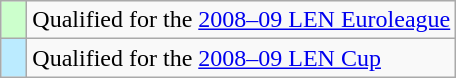<table class="wikitable" style="text-align: left;">
<tr>
<td width=10px bgcolor=#ccffcc></td>
<td>Qualified for the <a href='#'>2008–09 LEN Euroleague</a></td>
</tr>
<tr>
<td width=10px bgcolor=#bbebff></td>
<td>Qualified for the <a href='#'>2008–09 LEN Cup</a></td>
</tr>
</table>
